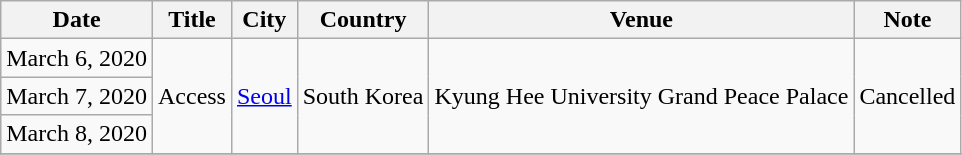<table class="wikitable" style="text-align:center;">
<tr>
<th>Date</th>
<th>Title</th>
<th>City</th>
<th>Country</th>
<th>Venue</th>
<th>Note</th>
</tr>
<tr>
<td>March 6, 2020</td>
<td rowspan=3>Access</td>
<td rowspan=3><a href='#'>Seoul</a></td>
<td rowspan=3>South Korea</td>
<td rowspan=3>Kyung Hee University Grand Peace Palace</td>
<td rowspan=3>Cancelled</td>
</tr>
<tr>
<td>March 7, 2020</td>
</tr>
<tr>
<td>March 8, 2020</td>
</tr>
<tr>
</tr>
</table>
